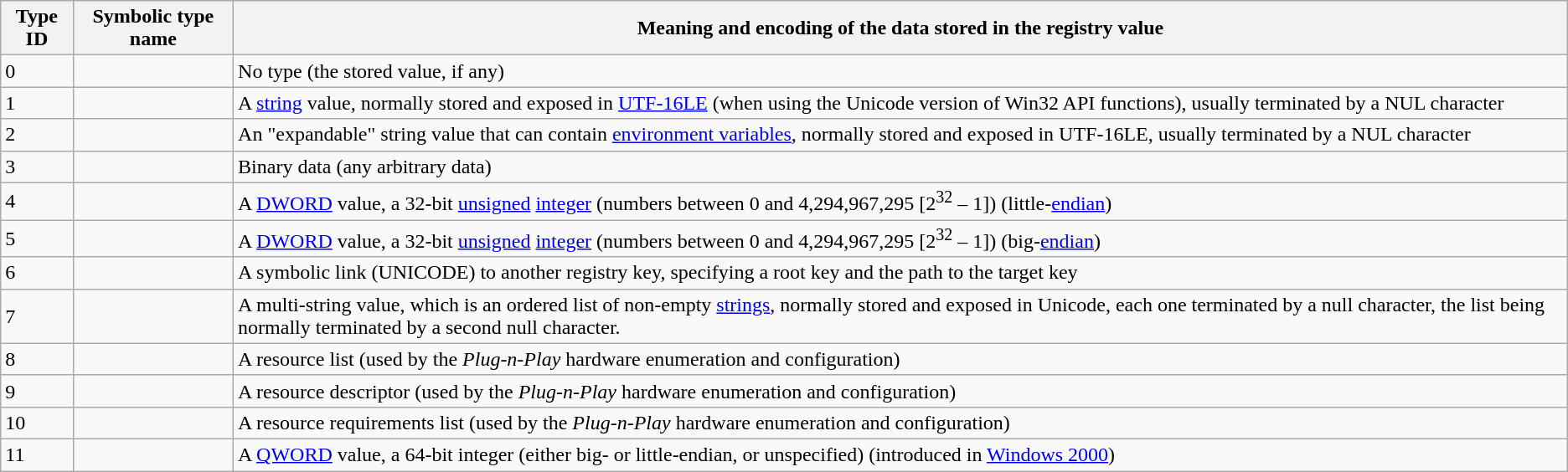<table class="wikitable">
<tr>
<th>Type ID</th>
<th>Symbolic type name</th>
<th>Meaning and encoding of the data stored in the registry value</th>
</tr>
<tr>
<td>0</td>
<td></td>
<td>No type (the stored value, if any)</td>
</tr>
<tr>
<td>1</td>
<td></td>
<td>A <a href='#'>string</a> value, normally stored and exposed in <a href='#'>UTF-16LE</a> (when using the Unicode version of Win32 API functions), usually terminated by a NUL character</td>
</tr>
<tr>
<td>2</td>
<td></td>
<td>An "expandable" string value that can contain <a href='#'>environment variables</a>, normally stored and exposed in UTF-16LE, usually terminated by a NUL character</td>
</tr>
<tr>
<td>3</td>
<td></td>
<td>Binary data (any arbitrary data)</td>
</tr>
<tr>
<td>4</td>
<td></td>
<td>A <a href='#'>DWORD</a> value, a 32-bit <a href='#'>unsigned</a> <a href='#'>integer</a> (numbers between 0 and 4,294,967,295 [2<sup>32</sup> – 1]) (little-<a href='#'>endian</a>)</td>
</tr>
<tr>
<td>5</td>
<td></td>
<td>A <a href='#'>DWORD</a> value, a 32-bit <a href='#'>unsigned</a> <a href='#'>integer</a> (numbers between 0 and 4,294,967,295 [2<sup>32</sup> – 1]) (big-<a href='#'>endian</a>)</td>
</tr>
<tr>
<td>6</td>
<td></td>
<td>A symbolic link (UNICODE) to another registry key, specifying a root key and the path to the target key</td>
</tr>
<tr>
<td>7</td>
<td></td>
<td>A multi-string value, which is an ordered list of non-empty <a href='#'>strings</a>, normally stored and exposed in Unicode, each one terminated by a null character, the list being normally terminated by a second null character.</td>
</tr>
<tr>
<td>8</td>
<td></td>
<td>A resource list (used by the <em>Plug-n-Play</em> hardware enumeration and configuration)</td>
</tr>
<tr>
<td>9</td>
<td></td>
<td>A resource descriptor (used by the <em>Plug-n-Play</em> hardware enumeration and configuration)</td>
</tr>
<tr>
<td>10</td>
<td></td>
<td>A resource requirements list (used by the <em>Plug-n-Play</em> hardware enumeration and configuration)</td>
</tr>
<tr>
<td>11</td>
<td></td>
<td>A <a href='#'>QWORD</a> value, a 64-bit integer (either big- or little-endian, or unspecified) (introduced in <a href='#'>Windows 2000</a>)</td>
</tr>
</table>
